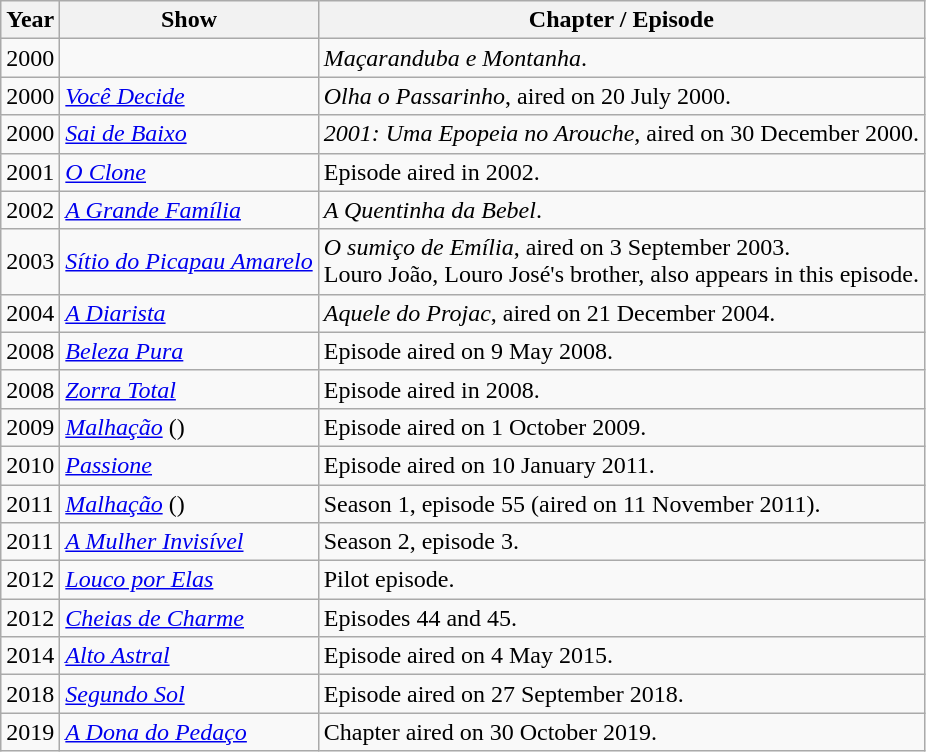<table class="wikitable">
<tr>
<th>Year</th>
<th>Show</th>
<th>Chapter / Episode</th>
</tr>
<tr>
<td>2000</td>
<td><em></em></td>
<td><em>Maçaranduba e Montanha</em>.</td>
</tr>
<tr>
<td>2000</td>
<td><em><a href='#'>Você Decide</a></em></td>
<td><em>Olha o Passarinho</em>, aired on 20 July 2000.</td>
</tr>
<tr>
<td>2000</td>
<td><em><a href='#'>Sai de Baixo</a></em></td>
<td><em>2001: Uma Epopeia no Arouche</em>, aired on 30 December 2000.</td>
</tr>
<tr>
<td>2001</td>
<td><em><a href='#'>O Clone</a></em></td>
<td>Episode aired in 2002.</td>
</tr>
<tr>
<td>2002</td>
<td><em><a href='#'>A Grande Família</a></em></td>
<td><em>A Quentinha da Bebel</em>.</td>
</tr>
<tr>
<td>2003</td>
<td><a href='#'><em>Sítio do Picapau Amarelo</em></a></td>
<td><em>O sumiço de Emília</em>, aired on 3 September 2003.<br>Louro João, Louro José's brother, also appears in this episode.</td>
</tr>
<tr>
<td>2004</td>
<td><em><a href='#'>A Diarista</a></em></td>
<td><em>Aquele do Projac</em>, aired on 21 December 2004.</td>
</tr>
<tr>
<td>2008</td>
<td><em><a href='#'>Beleza Pura</a></em></td>
<td>Episode aired on 9 May 2008.</td>
</tr>
<tr>
<td>2008</td>
<td><em><a href='#'>Zorra Total</a></em></td>
<td>Episode aired in 2008.</td>
</tr>
<tr>
<td>2009</td>
<td><em><a href='#'>Malhação</a></em> (<em></em>)</td>
<td>Episode aired on 1 October 2009.</td>
</tr>
<tr>
<td>2010</td>
<td><em><a href='#'>Passione</a></em></td>
<td>Episode aired on 10 January 2011.</td>
</tr>
<tr>
<td>2011</td>
<td><em><a href='#'>Malhação</a></em> (<em></em>)</td>
<td>Season 1, episode 55 (aired on 11 November 2011).</td>
</tr>
<tr>
<td>2011</td>
<td><em><a href='#'>A Mulher Invisível</a></em></td>
<td>Season 2, episode 3.</td>
</tr>
<tr>
<td>2012</td>
<td><em><a href='#'>Louco por Elas</a></em></td>
<td>Pilot episode.</td>
</tr>
<tr>
<td>2012</td>
<td><em><a href='#'>Cheias de Charme</a></em></td>
<td>Episodes 44 and 45.</td>
</tr>
<tr>
<td>2014</td>
<td><em><a href='#'>Alto Astral</a></em></td>
<td>Episode aired on 4 May 2015.</td>
</tr>
<tr>
<td>2018</td>
<td><em><a href='#'>Segundo Sol</a></em></td>
<td>Episode aired on 27 September 2018.</td>
</tr>
<tr>
<td>2019</td>
<td><em><a href='#'>A Dona do Pedaço</a></em></td>
<td>Chapter aired on 30 October 2019.</td>
</tr>
</table>
